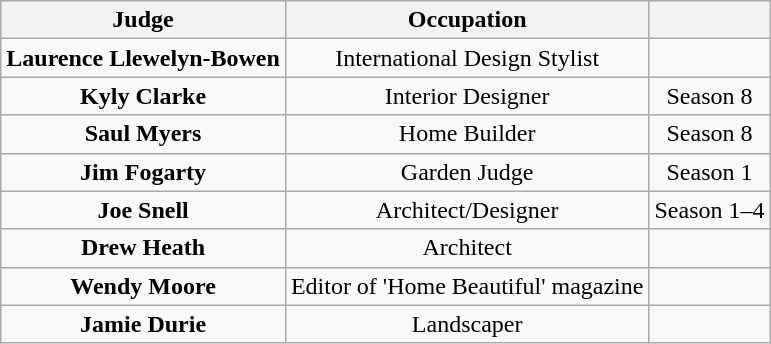<table class="wikitable plainrowheaders" style="text-align: center;">
<tr>
<th scope="col">Judge</th>
<th scope="col">Occupation</th>
<th scope="col"></th>
</tr>
<tr>
<td><strong>Laurence Llewelyn-Bowen</strong></td>
<td>International Design Stylist</td>
<td></td>
</tr>
<tr>
<td><strong>Kyly Clarke</strong></td>
<td>Interior Designer</td>
<td>Season 8</td>
</tr>
<tr>
<td><strong>Saul Myers</strong></td>
<td>Home Builder</td>
<td>Season 8</td>
</tr>
<tr>
<td><strong>Jim Fogarty</strong></td>
<td>Garden Judge</td>
<td>Season 1</td>
</tr>
<tr>
<td><strong>Joe Snell</strong></td>
<td>Architect/Designer</td>
<td>Season 1–4</td>
</tr>
<tr>
<td><strong>Drew Heath</strong></td>
<td>Architect</td>
<td></td>
</tr>
<tr>
<td><strong>Wendy Moore</strong></td>
<td>Editor of 'Home Beautiful' magazine</td>
<td></td>
</tr>
<tr>
<td><strong>Jamie Durie</strong></td>
<td>Landscaper</td>
<td></td>
</tr>
</table>
